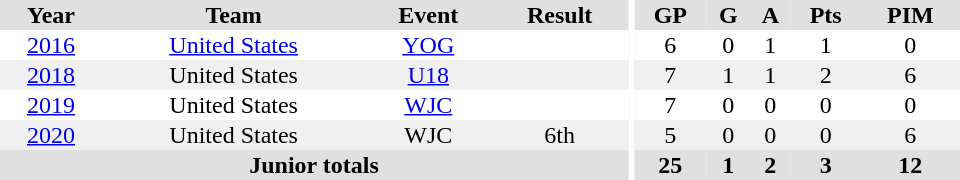<table border="0" cellpadding="1" cellspacing="0" ID="Table3" style="text-align:center; width:40em;">
<tr bgcolor="#e0e0e0">
<th>Year</th>
<th>Team</th>
<th>Event</th>
<th>Result</th>
<th rowspan="100" bgcolor="#ffffff"></th>
<th>GP</th>
<th>G</th>
<th>A</th>
<th>Pts</th>
<th>PIM</th>
</tr>
<tr>
<td><a href='#'>2016</a></td>
<td><a href='#'>United States</a></td>
<td><a href='#'>YOG</a></td>
<td></td>
<td>6</td>
<td>0</td>
<td>1</td>
<td>1</td>
<td>0</td>
</tr>
<tr bgcolor="#f0f0f0">
<td><a href='#'>2018</a></td>
<td>United States</td>
<td><a href='#'>U18</a></td>
<td></td>
<td>7</td>
<td>1</td>
<td>1</td>
<td>2</td>
<td>6</td>
</tr>
<tr>
<td><a href='#'>2019</a></td>
<td>United States</td>
<td><a href='#'>WJC</a></td>
<td></td>
<td>7</td>
<td>0</td>
<td>0</td>
<td>0</td>
<td>0</td>
</tr>
<tr bgcolor="#f0f0f0">
<td><a href='#'>2020</a></td>
<td>United States</td>
<td>WJC</td>
<td>6th</td>
<td>5</td>
<td>0</td>
<td>0</td>
<td>0</td>
<td>6</td>
</tr>
<tr bgcolor="#e0e0e0">
<th colspan="4">Junior totals</th>
<th>25</th>
<th>1</th>
<th>2</th>
<th>3</th>
<th>12</th>
</tr>
</table>
